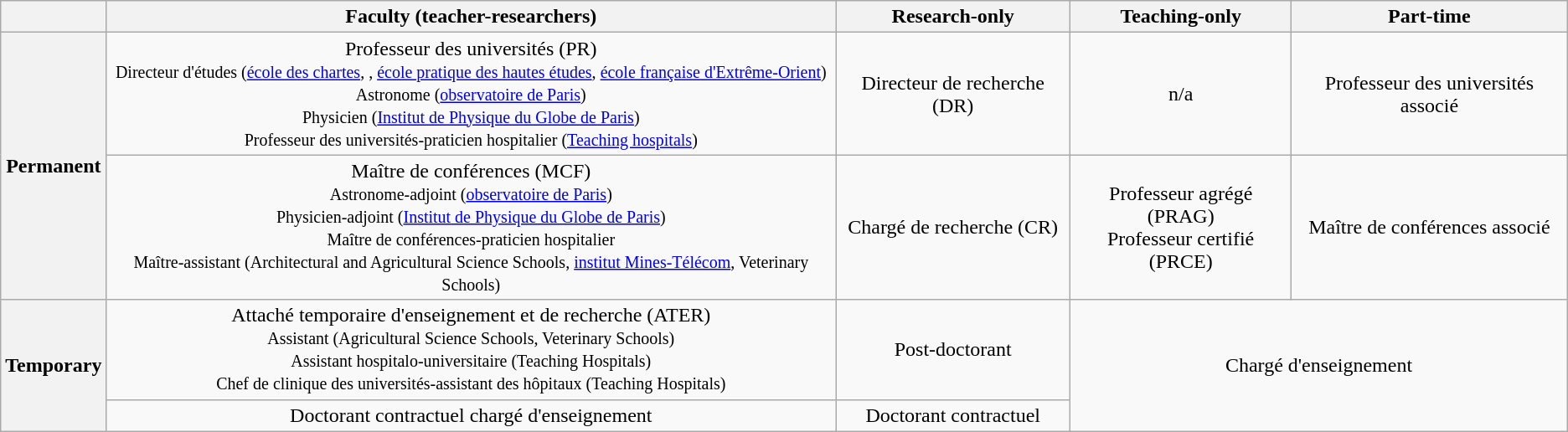<table class="wikitable" style="text-align:center;">
<tr>
<th></th>
<th scope="col" title="">Faculty (teacher-researchers)</th>
<th scope="col" title="">Research-only</th>
<th scope="col" title="">Teaching-only</th>
<th scope="col" title="">Part-time</th>
</tr>
<tr>
<th rowspan="2" scope="row" title="">Permanent</th>
<td>Professeur des universités (PR)<br><small>Directeur d'études (<a href='#'>école des chartes</a>, , <a href='#'>école pratique des hautes études</a>, <a href='#'>école française d'Extrême-Orient</a>)<br>Astronome (<a href='#'>observatoire de Paris</a>)<br>Physicien (<a href='#'>Institut de Physique du Globe de Paris</a>)<br>Professeur des universités-praticien hospitalier (<a href='#'>Teaching hospitals</a>)</small></td>
<td>Directeur de recherche (DR)</td>
<td>n/a</td>
<td>Professeur des universités associé</td>
</tr>
<tr>
<td>Maître de conférences (MCF)<br><small>Astronome-adjoint (<a href='#'>observatoire de Paris</a>)<br>Physicien-adjoint (<a href='#'>Institut de Physique du Globe de Paris</a>)<br>Maître de conférences-praticien hospitalier<br>Maître-assistant (Architectural and Agricultural Science Schools, <a href='#'>institut Mines-Télécom</a>, Veterinary Schools)</small></td>
<td>Chargé de recherche (CR)</td>
<td>Professeur agrégé (PRAG)<br>Professeur certifié (PRCE)</td>
<td>Maître de conférences associé</td>
</tr>
<tr>
<th rowspan="2" scope="row" title="">Temporary</th>
<td>Attaché temporaire d'enseignement et de recherche (ATER)<br><small>Assistant (Agricultural Science Schools, Veterinary Schools)<br>Assistant hospitalo-universitaire (Teaching Hospitals)<br>Chef de clinique des universités-assistant des hôpitaux (Teaching Hospitals)</small></td>
<td>Post-doctorant</td>
<td colspan="2" rowspan="2">Chargé d'enseignement</td>
</tr>
<tr>
<td>Doctorant contractuel chargé d'enseignement</td>
<td>Doctorant contractuel</td>
</tr>
</table>
